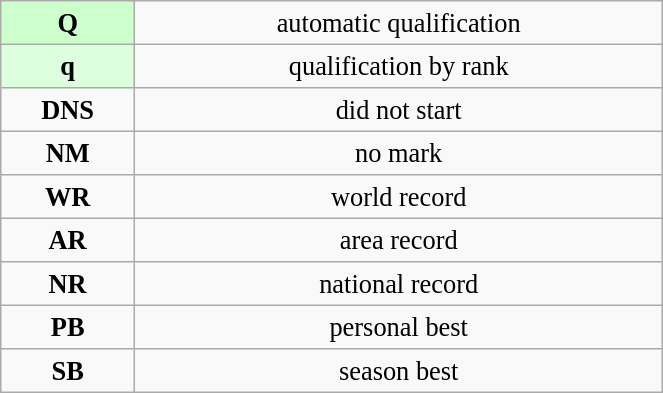<table class="wikitable" style=" text-align:center; font-size:110%;" width="35%">
<tr>
<td bgcolor="ccffcc"><strong>Q</strong></td>
<td>automatic qualification</td>
</tr>
<tr>
<td bgcolor="ddffdd"><strong>q</strong></td>
<td>qualification by rank</td>
</tr>
<tr>
<td><strong>DNS</strong></td>
<td>did not start</td>
</tr>
<tr>
<td><strong>NM</strong></td>
<td>no mark</td>
</tr>
<tr>
<td><strong>WR</strong></td>
<td>world record</td>
</tr>
<tr>
<td><strong>AR</strong></td>
<td>area record</td>
</tr>
<tr>
<td><strong>NR</strong></td>
<td>national record</td>
</tr>
<tr>
<td><strong>PB</strong></td>
<td>personal best</td>
</tr>
<tr>
<td><strong>SB</strong></td>
<td>season best</td>
</tr>
</table>
